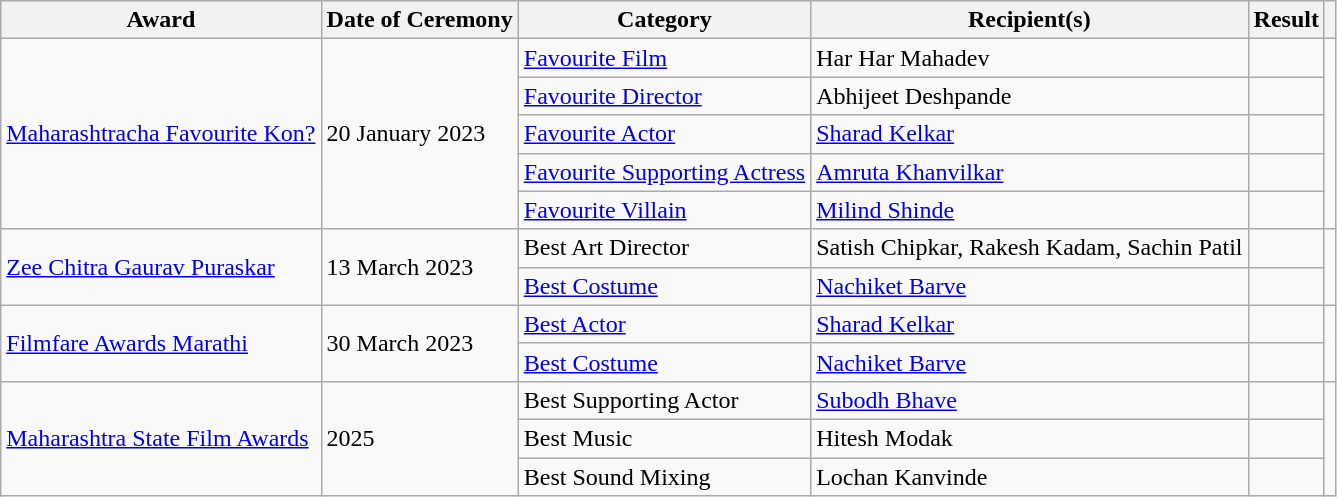<table class="wikitable plainrowheaders sortable">
<tr>
<th>Award</th>
<th>Date of Ceremony</th>
<th>Category</th>
<th>Recipient(s)</th>
<th>Result</th>
<th scope="col" class="unsortable"></th>
</tr>
<tr>
<td rowspan="5"><a href='#'>Maharashtracha Favourite Kon?</a></td>
<td rowspan="5">20 January 2023</td>
<td><a href='#'>Favourite Film</a></td>
<td>Har Har Mahadev</td>
<td></td>
<td rowspan="5"></td>
</tr>
<tr>
<td><a href='#'>Favourite Director</a></td>
<td>Abhijeet Deshpande</td>
<td></td>
</tr>
<tr>
<td><a href='#'>Favourite Actor</a></td>
<td><a href='#'>Sharad Kelkar</a></td>
<td></td>
</tr>
<tr>
<td><a href='#'>Favourite Supporting Actress</a></td>
<td><a href='#'>Amruta Khanvilkar</a></td>
<td></td>
</tr>
<tr>
<td><a href='#'>Favourite Villain</a></td>
<td><a href='#'>Milind Shinde</a></td>
<td></td>
</tr>
<tr>
<td rowspan="2"><a href='#'>Zee Chitra Gaurav Puraskar</a></td>
<td rowspan="2">13 March 2023</td>
<td>Best Art Director</td>
<td>Satish Chipkar, Rakesh Kadam, Sachin Patil</td>
<td></td>
<td rowspan="2"></td>
</tr>
<tr>
<td><a href='#'>Best Costume</a></td>
<td><a href='#'>Nachiket Barve</a></td>
<td></td>
</tr>
<tr>
<td rowspan="2"><a href='#'>Filmfare Awards Marathi</a></td>
<td rowspan="2">30 March 2023</td>
<td><a href='#'>Best Actor</a></td>
<td><a href='#'>Sharad Kelkar</a></td>
<td></td>
<td rowspan="2"></td>
</tr>
<tr>
<td><a href='#'>Best Costume</a></td>
<td><a href='#'>Nachiket Barve</a></td>
<td></td>
</tr>
<tr>
<td rowspan="3"><a href='#'>Maharashtra State Film Awards</a></td>
<td rowspan="3">2025</td>
<td>Best Supporting Actor</td>
<td><a href='#'>Subodh Bhave</a></td>
<td></td>
<td rowspan="3"></td>
</tr>
<tr>
<td>Best Music</td>
<td>Hitesh Modak</td>
<td></td>
</tr>
<tr>
<td>Best Sound Mixing</td>
<td>Lochan Kanvinde</td>
<td></td>
</tr>
</table>
